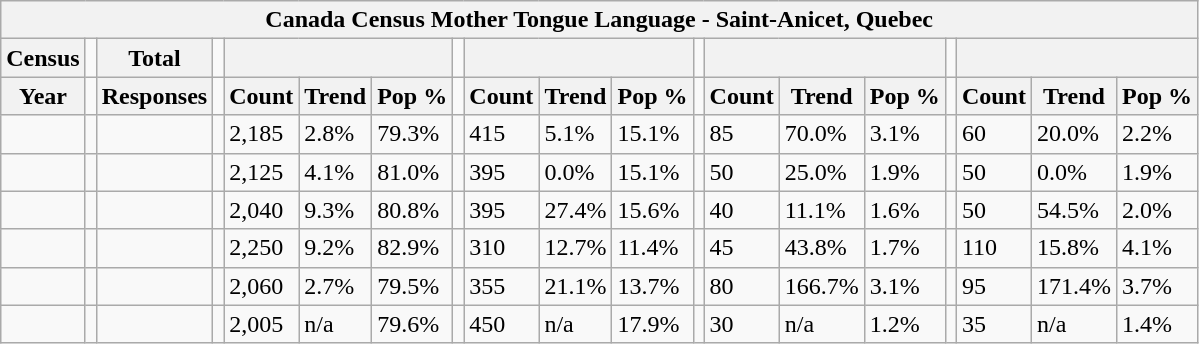<table class="wikitable">
<tr>
<th colspan="19">Canada Census Mother Tongue Language - Saint-Anicet, Quebec</th>
</tr>
<tr>
<th>Census</th>
<td></td>
<th>Total</th>
<td colspan="1"></td>
<th colspan="3"></th>
<td colspan="1"></td>
<th colspan="3"></th>
<td colspan="1"></td>
<th colspan="3"></th>
<td colspan="1"></td>
<th colspan="3"></th>
</tr>
<tr>
<th>Year</th>
<td></td>
<th>Responses</th>
<td></td>
<th>Count</th>
<th>Trend</th>
<th>Pop %</th>
<td></td>
<th>Count</th>
<th>Trend</th>
<th>Pop %</th>
<td></td>
<th>Count</th>
<th>Trend</th>
<th>Pop %</th>
<td></td>
<th>Count</th>
<th>Trend</th>
<th>Pop %</th>
</tr>
<tr>
<td></td>
<td></td>
<td></td>
<td></td>
<td>2,185</td>
<td> 2.8%</td>
<td>79.3%</td>
<td></td>
<td>415</td>
<td> 5.1%</td>
<td>15.1%</td>
<td></td>
<td>85</td>
<td> 70.0%</td>
<td>3.1%</td>
<td></td>
<td>60</td>
<td> 20.0%</td>
<td>2.2%</td>
</tr>
<tr>
<td></td>
<td></td>
<td></td>
<td></td>
<td>2,125</td>
<td> 4.1%</td>
<td>81.0%</td>
<td></td>
<td>395</td>
<td> 0.0%</td>
<td>15.1%</td>
<td></td>
<td>50</td>
<td> 25.0%</td>
<td>1.9%</td>
<td></td>
<td>50</td>
<td> 0.0%</td>
<td>1.9%</td>
</tr>
<tr>
<td></td>
<td></td>
<td></td>
<td></td>
<td>2,040</td>
<td> 9.3%</td>
<td>80.8%</td>
<td></td>
<td>395</td>
<td> 27.4%</td>
<td>15.6%</td>
<td></td>
<td>40</td>
<td> 11.1%</td>
<td>1.6%</td>
<td></td>
<td>50</td>
<td> 54.5%</td>
<td>2.0%</td>
</tr>
<tr>
<td></td>
<td></td>
<td></td>
<td></td>
<td>2,250</td>
<td> 9.2%</td>
<td>82.9%</td>
<td></td>
<td>310</td>
<td> 12.7%</td>
<td>11.4%</td>
<td></td>
<td>45</td>
<td> 43.8%</td>
<td>1.7%</td>
<td></td>
<td>110</td>
<td> 15.8%</td>
<td>4.1%</td>
</tr>
<tr>
<td></td>
<td></td>
<td></td>
<td></td>
<td>2,060</td>
<td> 2.7%</td>
<td>79.5%</td>
<td></td>
<td>355</td>
<td> 21.1%</td>
<td>13.7%</td>
<td></td>
<td>80</td>
<td> 166.7%</td>
<td>3.1%</td>
<td></td>
<td>95</td>
<td> 171.4%</td>
<td>3.7%</td>
</tr>
<tr>
<td></td>
<td></td>
<td></td>
<td></td>
<td>2,005</td>
<td>n/a</td>
<td>79.6%</td>
<td></td>
<td>450</td>
<td>n/a</td>
<td>17.9%</td>
<td></td>
<td>30</td>
<td>n/a</td>
<td>1.2%</td>
<td></td>
<td>35</td>
<td>n/a</td>
<td>1.4%</td>
</tr>
</table>
